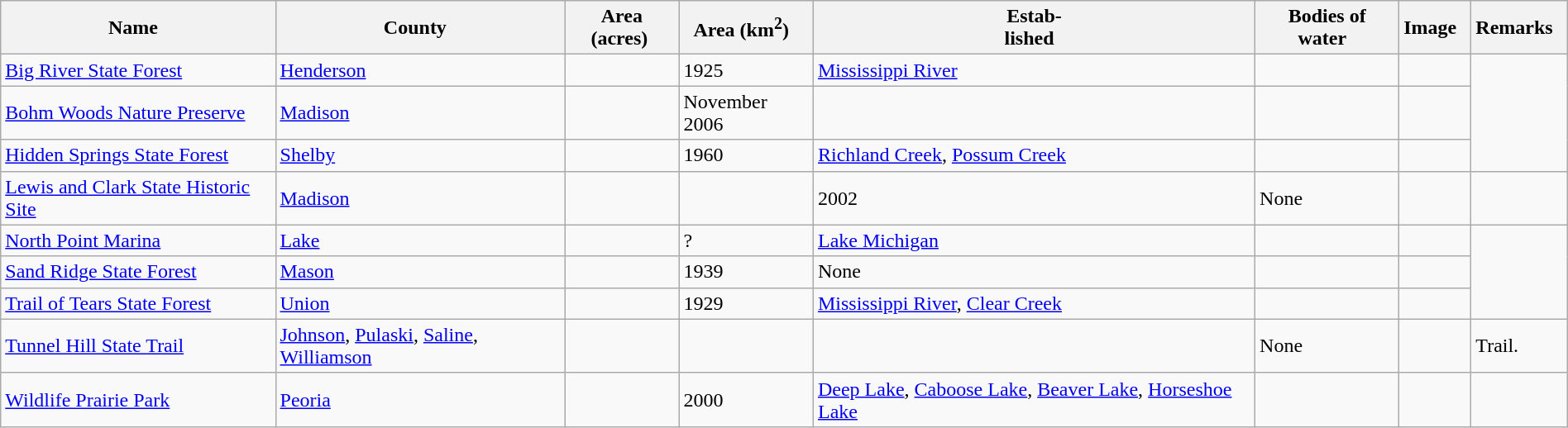<table class="wikitable sortable" style="width:100%">
<tr>
<th width="*"><strong>Name</strong>  </th>
<th width="*"><strong>County</strong>  </th>
<th width="*"><strong>Area</strong> (acres) </th>
<th wifth="*"><strong>Area</strong> (km<sup>2</sup>)  </th>
<th width="*"><strong>Estab-<br>lished</strong>  </th>
<th width="*"><strong>Bodies of water</strong>  </th>
<th width="*"; class="unsortable"><strong>Image</strong>  </th>
<th width="*"; class="unsortable"><strong>Remarks</strong>  </th>
</tr>
<tr ->
<td><a href='#'>Big River State Forest</a></td>
<td><a href='#'>Henderson</a></td>
<td></td>
<td>1925</td>
<td><a href='#'>Mississippi River</a></td>
<td></td>
<td></td>
</tr>
<tr ->
<td><a href='#'>Bohm Woods Nature Preserve</a></td>
<td><a href='#'>Madison</a></td>
<td></td>
<td>November 2006</td>
<td></td>
<td></td>
<td></td>
</tr>
<tr ->
<td><a href='#'>Hidden Springs State Forest</a></td>
<td><a href='#'>Shelby</a></td>
<td></td>
<td>1960</td>
<td><a href='#'>Richland Creek</a>, <a href='#'>Possum Creek</a></td>
<td></td>
<td></td>
</tr>
<tr ->
<td><a href='#'>Lewis and Clark State Historic Site</a></td>
<td><a href='#'>Madison</a></td>
<td></td>
<td></td>
<td>2002</td>
<td>None</td>
<td></td>
<td></td>
</tr>
<tr ->
<td><a href='#'>North Point Marina</a></td>
<td><a href='#'>Lake</a></td>
<td></td>
<td>?</td>
<td><a href='#'>Lake Michigan</a></td>
<td></td>
<td></td>
</tr>
<tr ->
<td><a href='#'>Sand Ridge State Forest</a></td>
<td><a href='#'>Mason</a></td>
<td></td>
<td>1939</td>
<td>None</td>
<td></td>
<td></td>
</tr>
<tr ->
<td><a href='#'>Trail of Tears State Forest</a></td>
<td><a href='#'>Union</a></td>
<td></td>
<td>1929</td>
<td><a href='#'>Mississippi River</a>, <a href='#'>Clear Creek</a></td>
<td></td>
<td></td>
</tr>
<tr ->
<td><a href='#'>Tunnel Hill State Trail</a></td>
<td><a href='#'>Johnson</a>, <a href='#'>Pulaski</a>, <a href='#'>Saline</a>, <a href='#'>Williamson</a></td>
<td></td>
<td></td>
<td></td>
<td>None</td>
<td></td>
<td> Trail.</td>
</tr>
<tr ->
<td><a href='#'>Wildlife Prairie Park</a></td>
<td><a href='#'>Peoria</a></td>
<td></td>
<td>2000</td>
<td><a href='#'>Deep Lake</a>, <a href='#'>Caboose Lake</a>, <a href='#'>Beaver Lake</a>, <a href='#'>Horseshoe Lake</a></td>
<td></td>
<td></td>
</tr>
</table>
